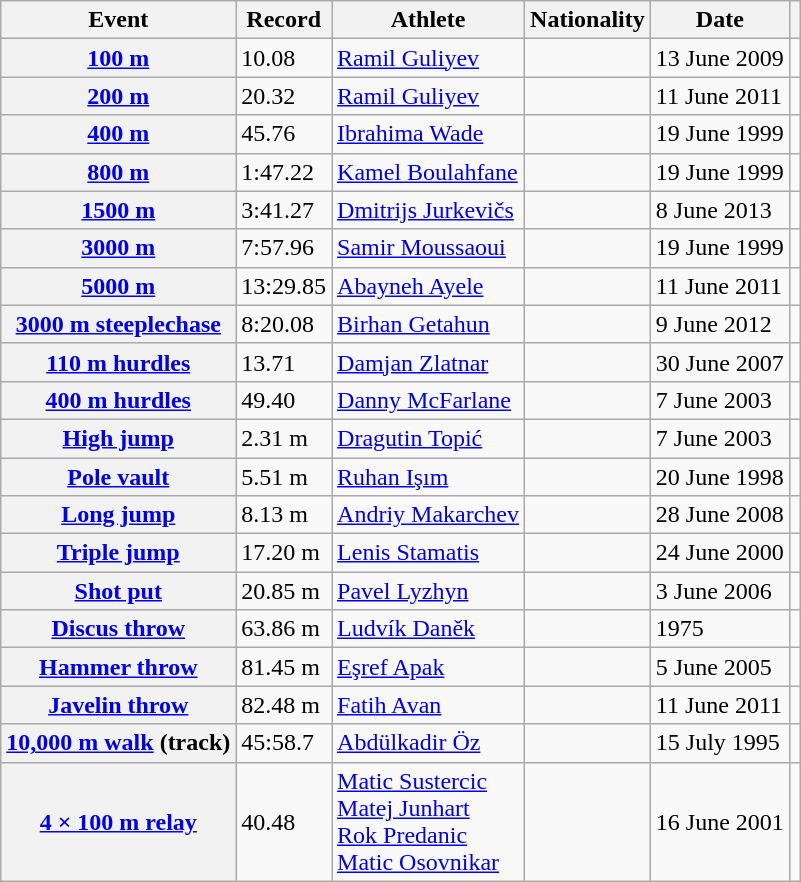<table class="wikitable plainrowheaders sticky-header">
<tr>
<th scope="col">Event</th>
<th scope="col">Record</th>
<th scope="col">Athlete</th>
<th scope="col">Nationality</th>
<th scope="col">Date</th>
<th scope="col"></th>
</tr>
<tr>
<th scope="row"><a href='#'>100 m</a></th>
<td>10.08</td>
<td><a href='#'>Ramil Guliyev</a></td>
<td></td>
<td>13 June 2009</td>
<td></td>
</tr>
<tr>
<th scope="row"><a href='#'>200 m</a></th>
<td>20.32</td>
<td><a href='#'>Ramil Guliyev</a></td>
<td></td>
<td>11 June 2011</td>
<td></td>
</tr>
<tr>
<th scope="row"><a href='#'>400 m</a></th>
<td>45.76</td>
<td><a href='#'>Ibrahima Wade</a></td>
<td></td>
<td>19 June 1999</td>
<td></td>
</tr>
<tr>
<th scope="row"><a href='#'>800 m</a></th>
<td>1:47.22</td>
<td><a href='#'>Kamel Boulahfane</a></td>
<td></td>
<td>19 June 1999</td>
<td></td>
</tr>
<tr>
<th scope="row"><a href='#'>1500 m</a></th>
<td>3:41.27</td>
<td><a href='#'>Dmitrijs Jurkevičs</a></td>
<td></td>
<td>8 June 2013</td>
<td></td>
</tr>
<tr>
<th scope="row"><a href='#'>3000 m</a></th>
<td>7:57.96</td>
<td><a href='#'>Samir Moussaoui</a></td>
<td></td>
<td>19 June 1999</td>
<td></td>
</tr>
<tr>
<th scope="row"><a href='#'>5000 m</a></th>
<td>13:29.85</td>
<td><a href='#'>Abayneh Ayele</a></td>
<td></td>
<td>11 June 2011</td>
<td></td>
</tr>
<tr>
<th scope="row"><a href='#'>3000 m steeplechase</a></th>
<td>8:20.08</td>
<td><a href='#'>Birhan Getahun</a></td>
<td></td>
<td>9 June 2012</td>
<td></td>
</tr>
<tr>
<th scope="row"><a href='#'>110 m hurdles</a></th>
<td>13.71</td>
<td><a href='#'>Damjan Zlatnar</a></td>
<td></td>
<td>30 June 2007</td>
<td></td>
</tr>
<tr>
<th scope="row"><a href='#'>400 m hurdles</a></th>
<td>49.40</td>
<td><a href='#'>Danny McFarlane</a></td>
<td></td>
<td>7 June 2003</td>
<td></td>
</tr>
<tr>
<th scope="row"><a href='#'>High jump</a></th>
<td>2.31 m</td>
<td><a href='#'>Dragutin Topić</a></td>
<td></td>
<td>7 June 2003</td>
<td></td>
</tr>
<tr>
<th scope="row"><a href='#'>Pole vault</a></th>
<td>5.51 m</td>
<td><a href='#'>Ruhan Işım</a></td>
<td></td>
<td>20 June 1998</td>
<td></td>
</tr>
<tr>
<th scope="row"><a href='#'>Long jump</a></th>
<td>8.13 m</td>
<td><a href='#'>Andriy Makarchev</a></td>
<td></td>
<td>28 June 2008</td>
<td></td>
</tr>
<tr>
<th scope="row"><a href='#'>Triple jump</a></th>
<td>17.20 m</td>
<td><a href='#'>Lenis Stamatis</a></td>
<td></td>
<td>24 June 2000</td>
<td></td>
</tr>
<tr>
<th scope="row"><a href='#'>Shot put</a></th>
<td>20.85 m</td>
<td><a href='#'>Pavel Lyzhyn</a></td>
<td></td>
<td>3 June 2006</td>
<td></td>
</tr>
<tr>
<th scope="row"><a href='#'>Discus throw</a></th>
<td>63.86 m</td>
<td><a href='#'>Ludvík Daněk</a></td>
<td></td>
<td>1975</td>
<td></td>
</tr>
<tr>
<th scope="row"><a href='#'>Hammer throw</a></th>
<td>81.45 m</td>
<td><a href='#'>Eşref Apak</a></td>
<td></td>
<td>5 June 2005</td>
<td></td>
</tr>
<tr>
<th scope="row"><a href='#'>Javelin throw</a></th>
<td>82.48 m</td>
<td><a href='#'>Fatih Avan</a></td>
<td></td>
<td>11 June 2011</td>
<td></td>
</tr>
<tr>
<th scope="row"><a href='#'>10,000 m walk</a> (track)</th>
<td>45:58.7</td>
<td><a href='#'>Abdülkadir Öz</a></td>
<td></td>
<td>15 July 1995</td>
<td></td>
</tr>
<tr>
<th scope="row"><a href='#'>4 × 100 m relay</a></th>
<td>40.48</td>
<td><a href='#'>Matic Sustercic</a><br><a href='#'>Matej Junhart</a><br><a href='#'>Rok Predanic</a><br><a href='#'>Matic Osovnikar</a></td>
<td></td>
<td>16 June 2001</td>
<td></td>
</tr>
</table>
